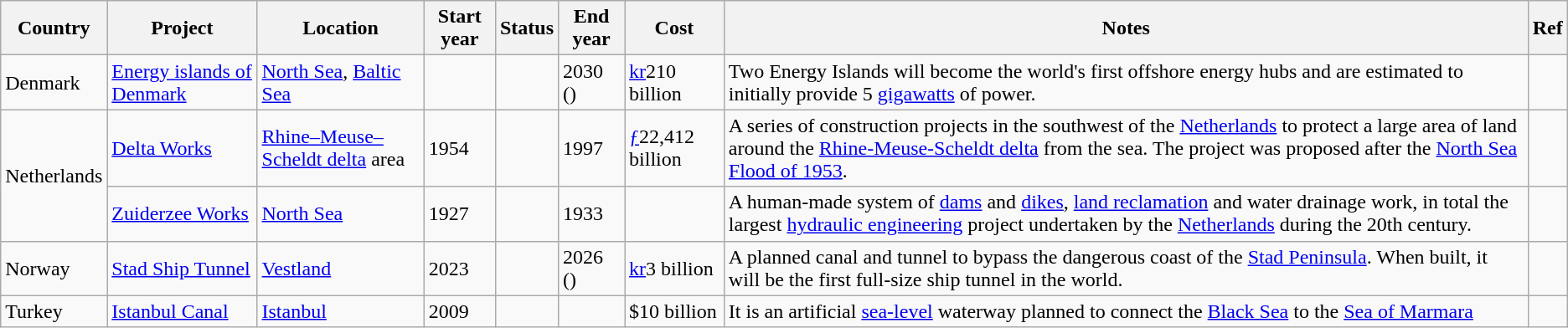<table class="wikitable sortable">
<tr>
<th>Country</th>
<th>Project</th>
<th>Location</th>
<th>Start year</th>
<th>Status</th>
<th>End year</th>
<th>Cost</th>
<th class="unsortable">Notes</th>
<th class="unsortable">Ref</th>
</tr>
<tr>
<td>Denmark</td>
<td><a href='#'>Energy islands of Denmark</a></td>
<td><a href='#'>North Sea</a>, <a href='#'>Baltic Sea</a></td>
<td></td>
<td></td>
<td>2030 ()</td>
<td><a href='#'>kr</a>210 billion</td>
<td>Two Energy Islands will become the world's first offshore energy hubs and are estimated to initially provide 5 <a href='#'>gigawatts</a> of power.</td>
<td></td>
</tr>
<tr>
<td rowspan="2">Netherlands</td>
<td><a href='#'>Delta Works</a></td>
<td><a href='#'>Rhine–Meuse–Scheldt delta</a> area</td>
<td>1954</td>
<td></td>
<td>1997</td>
<td><a href='#'>ƒ</a>22,412 billion</td>
<td>A series of construction projects in the southwest of the <a href='#'>Netherlands</a> to protect a large area of land around the <a href='#'>Rhine-Meuse-Scheldt delta</a> from the sea. The project was proposed after the <a href='#'>North Sea Flood of 1953</a>.</td>
<td></td>
</tr>
<tr>
<td><a href='#'>Zuiderzee Works</a></td>
<td><a href='#'>North Sea</a></td>
<td>1927</td>
<td></td>
<td>1933</td>
<td></td>
<td>A human-made system of <a href='#'>dams</a> and <a href='#'>dikes</a>, <a href='#'>land reclamation</a> and water drainage work, in total the largest <a href='#'>hydraulic engineering</a> project undertaken by the <a href='#'>Netherlands</a> during the 20th century.</td>
<td></td>
</tr>
<tr>
<td>Norway</td>
<td><a href='#'>Stad Ship Tunnel</a></td>
<td><a href='#'>Vestland</a></td>
<td>2023</td>
<td></td>
<td>2026 ()</td>
<td><a href='#'>kr</a>3 billion</td>
<td>A planned canal and tunnel to bypass the dangerous coast of the <a href='#'>Stad Peninsula</a>. When built, it will be the first full-size ship tunnel in the world.</td>
<td></td>
</tr>
<tr>
<td>Turkey</td>
<td><a href='#'>Istanbul Canal</a></td>
<td><a href='#'>Istanbul</a></td>
<td>2009</td>
<td></td>
<td></td>
<td>$10 billion</td>
<td>It is an artificial <a href='#'>sea-level</a> waterway planned to connect the <a href='#'>Black Sea</a> to the <a href='#'>Sea of Marmara</a></td>
<td></td>
</tr>
</table>
